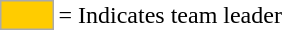<table>
<tr>
<td style="background:#fc0; border:1px solid #aaa; width:2em;"></td>
<td>= Indicates team leader</td>
</tr>
</table>
